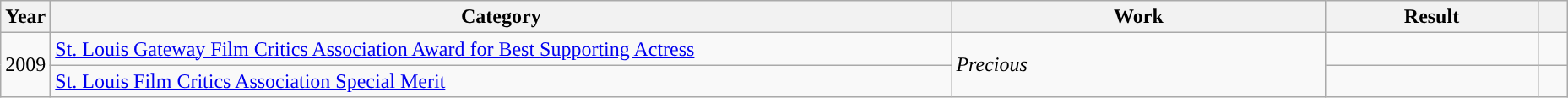<table class="wikitable">
<tr>
<th scope="col" style="width:1em;">Year</th>
<th scope="col" style="width:44em;">Category</th>
<th scope="col" style="width:18em;">Work</th>
<th scope="col" style="width:10em;">Result</th>
<th class="unsortable" style="width:1em;"></th>
</tr>
<tr>
<td rowspan="2">2009</td>
<td><a href='#'>St. Louis Gateway Film Critics Association Award for Best Supporting Actress</a></td>
<td rowspan="2"><em>Precious</em></td>
<td></td>
<td></td>
</tr>
<tr>
<td><a href='#'>St. Louis Film Critics Association Special Merit</a> </td>
<td></td>
<td></td>
</tr>
</table>
